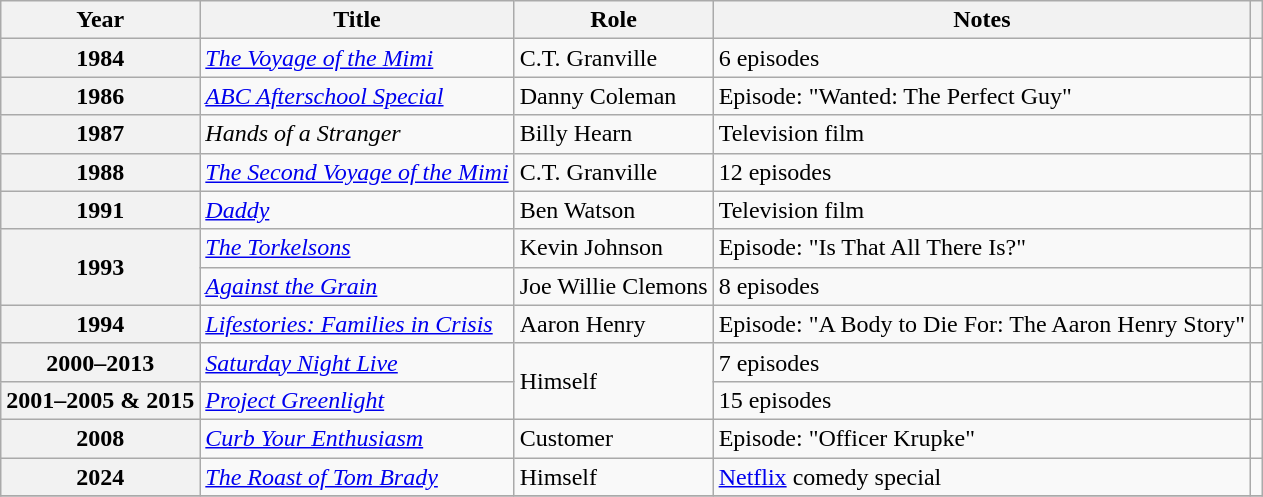<table class="wikitable plainrowheaders sortable" style="margin-right: 0;">
<tr>
<th scope="col">Year</th>
<th scope="col">Title</th>
<th scope="col">Role</th>
<th scope="col" class="unsortable">Notes</th>
<th scope="col" class="unsortable"></th>
</tr>
<tr>
<th scope="row">1984</th>
<td><em><a href='#'>The Voyage of the Mimi</a></em></td>
<td>C.T. Granville</td>
<td>6 episodes</td>
<td style="text-align: center;"></td>
</tr>
<tr>
<th scope="row">1986</th>
<td><em><a href='#'>ABC Afterschool Special</a></em></td>
<td>Danny Coleman</td>
<td>Episode: "Wanted: The Perfect Guy"</td>
<td style="text-align: center;"></td>
</tr>
<tr>
<th scope="row">1987</th>
<td><em>Hands of a Stranger</em></td>
<td>Billy Hearn</td>
<td>Television film</td>
<td style="text-align: center;"></td>
</tr>
<tr>
<th scope="row">1988</th>
<td><em><a href='#'>The Second Voyage of the Mimi</a></em></td>
<td>C.T. Granville</td>
<td>12 episodes</td>
<td style="text-align: center;"></td>
</tr>
<tr>
<th scope="row">1991</th>
<td><em><a href='#'>Daddy</a></em></td>
<td>Ben Watson</td>
<td>Television film</td>
<td style="text-align: center;"></td>
</tr>
<tr>
<th scope="row" rowspan=2>1993</th>
<td><em><a href='#'>The Torkelsons</a></em></td>
<td>Kevin Johnson</td>
<td>Episode: "Is That All There Is?"</td>
<td style="text-align: center;"></td>
</tr>
<tr>
<td><em><a href='#'>Against the Grain</a></em></td>
<td>Joe Willie Clemons</td>
<td>8 episodes</td>
<td style="text-align: center;"></td>
</tr>
<tr>
<th scope="row">1994</th>
<td><em><a href='#'>Lifestories: Families in Crisis</a></em></td>
<td>Aaron Henry</td>
<td>Episode: "A Body to Die For: The Aaron Henry Story"</td>
<td style="text-align: center;"></td>
</tr>
<tr>
<th scope="row">2000–2013</th>
<td><em><a href='#'>Saturday Night Live</a></em></td>
<td rowspan=2>Himself</td>
<td>7 episodes</td>
<td style="text-align: center;"></td>
</tr>
<tr>
<th scope="row">2001–2005 & 2015</th>
<td><em><a href='#'>Project Greenlight</a></em></td>
<td>15 episodes</td>
<td style="text-align: center;"></td>
</tr>
<tr>
<th scope="row">2008</th>
<td><em><a href='#'>Curb Your Enthusiasm</a></em></td>
<td>Customer</td>
<td>Episode: "Officer Krupke"</td>
<td style="text-align: center;"></td>
</tr>
<tr>
<th scope="row">2024</th>
<td><em><a href='#'>The Roast of Tom Brady</a></em></td>
<td>Himself</td>
<td><a href='#'>Netflix</a> comedy special</td>
<td style="text-align: center;"></td>
</tr>
<tr>
</tr>
</table>
